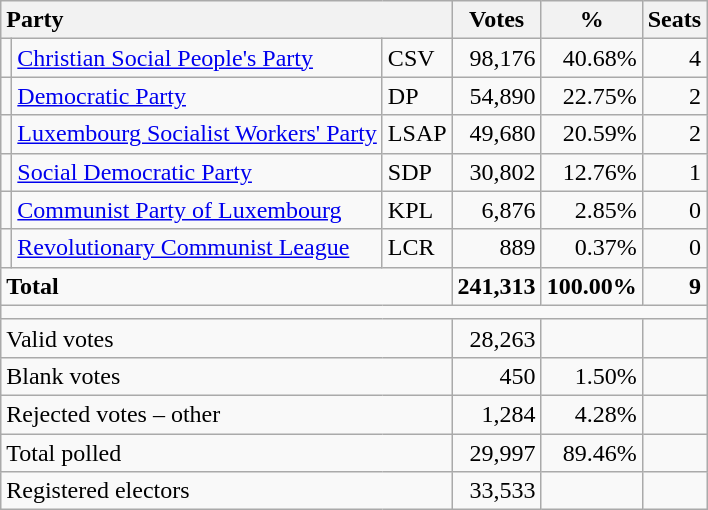<table class="wikitable" border="1" style="text-align:right;">
<tr>
<th style="text-align:left;" valign=bottom colspan=3>Party</th>
<th align=center valign=bottom width="50">Votes</th>
<th align=center valign=bottom width="50">%</th>
<th align=center>Seats</th>
</tr>
<tr>
<td></td>
<td align=left><a href='#'>Christian Social People's Party</a></td>
<td align=left>CSV</td>
<td>98,176</td>
<td>40.68%</td>
<td>4</td>
</tr>
<tr>
<td></td>
<td align=left><a href='#'>Democratic Party</a></td>
<td align=left>DP</td>
<td>54,890</td>
<td>22.75%</td>
<td>2</td>
</tr>
<tr>
<td></td>
<td align=left><a href='#'>Luxembourg Socialist Workers' Party</a></td>
<td align=left>LSAP</td>
<td>49,680</td>
<td>20.59%</td>
<td>2</td>
</tr>
<tr>
<td></td>
<td align=left><a href='#'>Social Democratic Party</a></td>
<td align=left>SDP</td>
<td>30,802</td>
<td>12.76%</td>
<td>1</td>
</tr>
<tr>
<td></td>
<td align=left><a href='#'>Communist Party of Luxembourg</a></td>
<td align=left>KPL</td>
<td>6,876</td>
<td>2.85%</td>
<td>0</td>
</tr>
<tr>
<td></td>
<td align=left><a href='#'>Revolutionary Communist League</a></td>
<td align=left>LCR</td>
<td>889</td>
<td>0.37%</td>
<td>0</td>
</tr>
<tr style="font-weight:bold">
<td align=left colspan=3>Total</td>
<td>241,313</td>
<td>100.00%</td>
<td>9</td>
</tr>
<tr>
<td colspan=6 height="2"></td>
</tr>
<tr>
<td align=left colspan=3>Valid votes</td>
<td>28,263</td>
<td></td>
<td></td>
</tr>
<tr>
<td align=left colspan=3>Blank votes</td>
<td>450</td>
<td>1.50%</td>
<td></td>
</tr>
<tr>
<td align=left colspan=3>Rejected votes – other</td>
<td>1,284</td>
<td>4.28%</td>
<td></td>
</tr>
<tr>
<td align=left colspan=3>Total polled</td>
<td>29,997</td>
<td>89.46%</td>
<td></td>
</tr>
<tr>
<td align=left colspan=3>Registered electors</td>
<td>33,533</td>
<td></td>
<td></td>
</tr>
</table>
